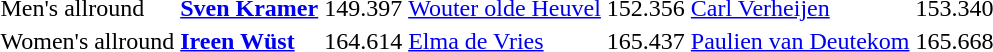<table>
<tr>
<td>Men's allround</td>
<td><strong><a href='#'>Sven Kramer</a></strong></td>
<td>149.397</td>
<td><a href='#'>Wouter olde Heuvel</a></td>
<td>152.356</td>
<td><a href='#'>Carl Verheijen</a></td>
<td>153.340</td>
</tr>
<tr>
<td>Women's allround</td>
<td><strong><a href='#'>Ireen Wüst</a></strong></td>
<td>164.614</td>
<td><a href='#'>Elma de Vries</a></td>
<td>165.437</td>
<td><a href='#'>Paulien van Deutekom</a></td>
<td>165.668</td>
</tr>
</table>
